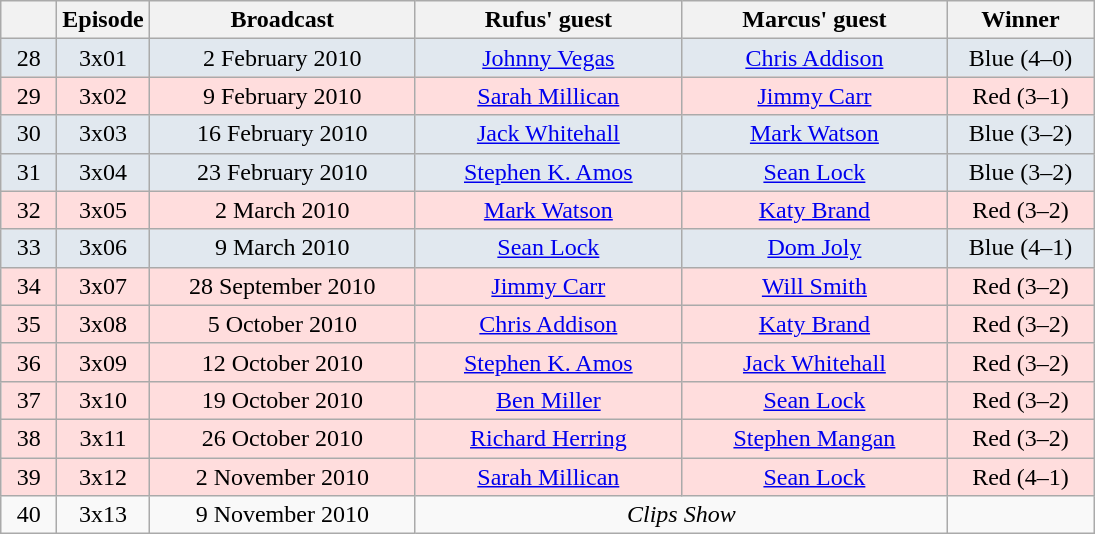<table class="wikitable" style="text-align:center;">
<tr>
<th width=30px></th>
<th width=50px>Episode</th>
<th width=170px>Broadcast</th>
<th width=170px>Rufus' guest</th>
<th width=170px>Marcus' guest</th>
<th width=90px>Winner</th>
</tr>
<tr bgcolor=E1E8EF>
<td>28</td>
<td>3x01</td>
<td>2 February 2010</td>
<td><a href='#'>Johnny Vegas</a></td>
<td><a href='#'>Chris Addison</a></td>
<td>Blue (4–0)</td>
</tr>
<tr bgcolor=ffdddd>
<td>29</td>
<td>3x02</td>
<td>9 February 2010</td>
<td><a href='#'>Sarah Millican</a></td>
<td><a href='#'>Jimmy Carr</a></td>
<td>Red (3–1)</td>
</tr>
<tr bgcolor=E1E8EF>
<td>30</td>
<td>3x03</td>
<td>16 February 2010</td>
<td><a href='#'>Jack Whitehall</a></td>
<td><a href='#'>Mark Watson</a></td>
<td>Blue (3–2)</td>
</tr>
<tr bgcolor=E1E8EF>
<td>31</td>
<td>3x04</td>
<td>23 February 2010</td>
<td><a href='#'>Stephen K. Amos</a></td>
<td><a href='#'>Sean Lock</a></td>
<td>Blue (3–2)</td>
</tr>
<tr bgcolor=ffdddd>
<td>32</td>
<td>3x05</td>
<td>2 March 2010</td>
<td><a href='#'>Mark Watson</a></td>
<td><a href='#'>Katy Brand</a></td>
<td>Red (3–2)</td>
</tr>
<tr bgcolor=E1E8EF>
<td>33</td>
<td>3x06</td>
<td>9 March 2010</td>
<td><a href='#'>Sean Lock</a></td>
<td><a href='#'>Dom Joly</a></td>
<td>Blue (4–1)</td>
</tr>
<tr bgcolor=ffdddd>
<td>34</td>
<td>3x07</td>
<td>28 September 2010</td>
<td><a href='#'>Jimmy Carr</a></td>
<td><a href='#'>Will Smith</a></td>
<td>Red (3–2)</td>
</tr>
<tr bgcolor=ffdddd>
<td>35</td>
<td>3x08</td>
<td>5 October 2010</td>
<td><a href='#'>Chris Addison</a></td>
<td><a href='#'>Katy Brand</a></td>
<td>Red (3–2)</td>
</tr>
<tr bgcolor=ffdddd>
<td>36</td>
<td>3x09</td>
<td>12 October 2010</td>
<td><a href='#'>Stephen K. Amos</a></td>
<td><a href='#'>Jack Whitehall</a></td>
<td>Red (3–2)</td>
</tr>
<tr bgcolor=ffdddd>
<td>37</td>
<td>3x10</td>
<td>19 October 2010</td>
<td><a href='#'>Ben Miller</a></td>
<td><a href='#'>Sean Lock</a></td>
<td>Red (3–2)</td>
</tr>
<tr bgcolor=ffdddd>
<td>38</td>
<td>3x11</td>
<td>26 October 2010</td>
<td><a href='#'>Richard Herring</a></td>
<td><a href='#'>Stephen Mangan</a></td>
<td>Red (3–2)</td>
</tr>
<tr bgcolor=ffdddd>
<td>39</td>
<td>3x12</td>
<td>2 November 2010</td>
<td><a href='#'>Sarah Millican</a></td>
<td><a href='#'>Sean Lock</a></td>
<td>Red (4–1)</td>
</tr>
<tr>
<td>40</td>
<td>3x13</td>
<td>9 November 2010</td>
<td colspan=2><em>Clips Show</em></td>
<td></td>
</tr>
</table>
